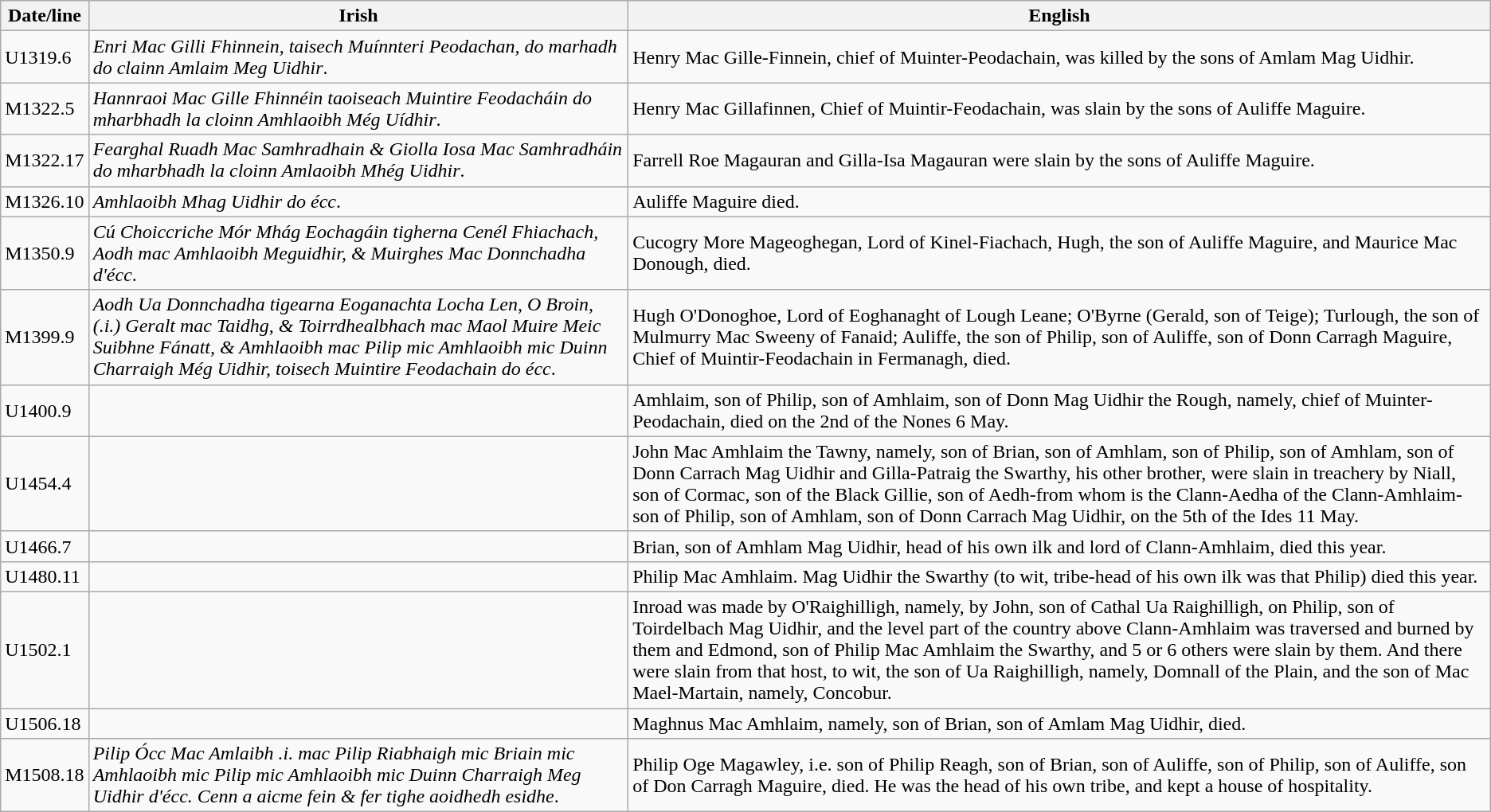<table class="wikitable">
<tr>
<th><strong>Date/line</strong></th>
<th><strong>Irish</strong></th>
<th><strong>English</strong></th>
</tr>
<tr>
<td>U1319.6</td>
<td><em>Enri Mac Gilli Fhinnein, taisech Muínnteri Peodachan, do marhadh do clainn Amlaim Meg Uidhir</em>.</td>
<td>Henry Mac Gille-Finnein, chief of Muinter-Peodachain, was killed by the sons of Amlam Mag Uidhir.</td>
</tr>
<tr>
<td>M1322.5</td>
<td><em>Hannraoi Mac Gille Fhinnéin taoiseach Muintire Feodacháin do mharbhadh la cloinn Amhlaoibh Még Uídhir</em>.</td>
<td>Henry Mac Gillafinnen, Chief of Muintir-Feodachain, was slain by the sons of Auliffe Maguire.</td>
</tr>
<tr>
<td>M1322.17</td>
<td><em>Fearghal Ruadh Mac Samhradhain & Giolla Iosa Mac Samhradháin do mharbhadh la cloinn Amlaoibh Mhég Uidhir</em>.</td>
<td>Farrell Roe Magauran and Gilla-Isa Magauran were slain by the sons of Auliffe Maguire.</td>
</tr>
<tr>
<td>M1326.10</td>
<td><em>Amhlaoibh Mhag Uidhir do écc</em>.</td>
<td>Auliffe Maguire died.</td>
</tr>
<tr>
<td>M1350.9</td>
<td><em>Cú Choiccriche Mór Mhág Eochagáin tigherna Cenél Fhiachach, Aodh mac Amhlaoibh Meguidhir, & Muirghes Mac Donnchadha d'écc</em>.</td>
<td>Cucogry More Mageoghegan, Lord of Kinel-Fiachach, Hugh, the son of Auliffe Maguire, and Maurice Mac Donough, died.</td>
</tr>
<tr>
<td>M1399.9</td>
<td><em>Aodh Ua Donnchadha tigearna Eoganachta Locha Len, O Broin, (.i.) Geralt mac Taidhg, & Toirrdhealbhach mac Maol Muire Meic Suibhne Fánatt, & Amhlaoibh mac Pilip mic Amhlaoibh mic Duinn Charraigh Még Uidhir, toisech Muintire Feodachain do écc</em>.</td>
<td>Hugh O'Donoghoe, Lord of Eoghanaght of Lough Leane; O'Byrne (Gerald, son of Teige); Turlough, the son of Mulmurry Mac Sweeny of Fanaid; Auliffe, the son of Philip, son of Auliffe, son of Donn Carragh Maguire, Chief of Muintir-Feodachain in Fermanagh, died.</td>
</tr>
<tr>
<td>U1400.9</td>
<td></td>
<td>Amhlaim, son of Philip, son of Amhlaim, son of Donn Mag Uidhir the Rough, namely, chief of Muinter-Peodachain, died on the 2nd of the Nones 6 May.</td>
</tr>
<tr>
<td>U1454.4</td>
<td></td>
<td>John Mac Amhlaim the Tawny, namely, son of Brian, son of Amhlam, son of Philip, son of Amhlam, son of Donn Carrach Mag Uidhir and Gilla-Patraig the Swarthy, his other brother, were slain in treachery by Niall, son of Cormac, son of the Black Gillie, son of Aedh-from whom is the Clann-Aedha of the Clann-Amhlaim-son of Philip, son of Amhlam, son of Donn Carrach Mag Uidhir, on the 5th of the Ides 11 May.</td>
</tr>
<tr>
<td>U1466.7</td>
<td></td>
<td>Brian, son of Amhlam Mag Uidhir, head of his own ilk and lord of Clann-Amhlaim, died this year.</td>
</tr>
<tr>
<td>U1480.11</td>
<td></td>
<td>Philip Mac Amhlaim. Mag Uidhir the Swarthy (to wit, tribe-head of his own ilk was that Philip) died this year.</td>
</tr>
<tr>
<td>U1502.1</td>
<td></td>
<td>Inroad was made by O'Raighilligh, namely, by John, son of Cathal Ua Raighilligh, on Philip, son of Toirdelbach Mag Uidhir, and the level part of the country above Clann-Amhlaim was traversed and burned by them and Edmond, son of Philip Mac Amhlaim the Swarthy, and 5 or 6 others were slain by them. And there were slain from that host, to wit, the son of Ua Raighilligh, namely, Domnall of the Plain, and the son of Mac Mael-Martain, namely, Concobur.</td>
</tr>
<tr>
<td>U1506.18</td>
<td></td>
<td>Maghnus Mac Amhlaim, namely, son of Brian, son of Amlam Mag Uidhir, died.</td>
</tr>
<tr>
<td>M1508.18</td>
<td><em>Pilip Ócc Mac Amlaibh .i. mac Pilip Riabhaigh mic Briain mic Amhlaoibh mic Pilip mic Amhlaoibh mic Duinn Charraigh Meg Uidhir d'écc. Cenn a aicme fein & fer tighe aoidhedh esidhe</em>.</td>
<td>Philip Oge Magawley, i.e. son of Philip Reagh, son of Brian, son of Auliffe, son of Philip, son of Auliffe, son of Don Carragh Maguire, died. He was the head of his own tribe, and kept a house of hospitality.</td>
</tr>
</table>
